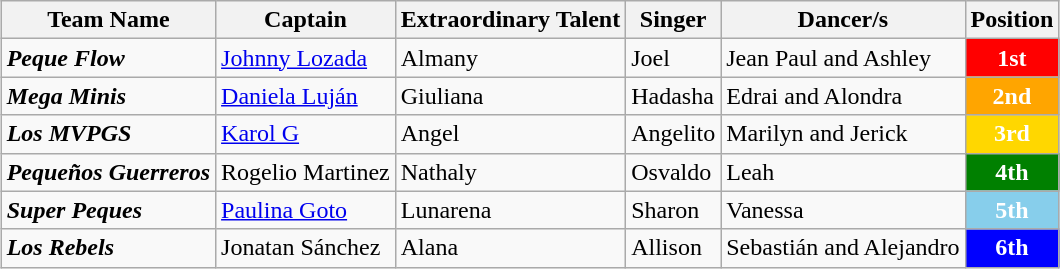<table class="wikitable" style="margin:1em auto;">
<tr>
<th>Team Name</th>
<th>Captain</th>
<th>Extraordinary Talent</th>
<th>Singer</th>
<th>Dancer/s</th>
<th>Position</th>
</tr>
<tr>
<td><strong><em>Peque Flow</em></strong><br></td>
<td><a href='#'>Johnny Lozada</a> </td>
<td>Almany</td>
<td>Joel</td>
<td>Jean Paul and Ashley</td>
<td rowspan="1" style="background:Red;color:White;text-align:center;"><strong>1st</strong></td>
</tr>
<tr>
<td><strong><em>Mega Minis</em></strong><br></td>
<td><a href='#'>Daniela Luján</a> </td>
<td>Giuliana</td>
<td>Hadasha</td>
<td>Edrai and Alondra</td>
<td rowspan="1" style="background:Orange;color:White;text-align:center;"><strong>2nd</strong></td>
</tr>
<tr>
<td><strong><em>Los MVPGS</em></strong><br></td>
<td><a href='#'>Karol G</a> </td>
<td>Angel</td>
<td>Angelito</td>
<td>Marilyn and Jerick</td>
<td rowspan="1" style="background:#FFD700;color:White;text-align:center;"><strong>3rd</strong></td>
</tr>
<tr>
<td><strong><em>Pequeños Guerreros</em></strong><br></td>
<td>Rogelio Martinez </td>
<td>Nathaly</td>
<td>Osvaldo</td>
<td>Leah</td>
<td rowspan="1" style="background:Green;color:White;text-align:center;"><strong>4th</strong></td>
</tr>
<tr>
<td><strong><em>Super Peques</em></strong><br></td>
<td><a href='#'>Paulina Goto</a> </td>
<td>Lunarena</td>
<td>Sharon</td>
<td>Vanessa</td>
<td rowspan="1" style="background:skyblue;color:White;text-align:center;"><strong>5th</strong></td>
</tr>
<tr>
<td><strong><em>Los Rebels</em></strong><br></td>
<td>Jonatan Sánchez </td>
<td>Alana</td>
<td>Allison</td>
<td>Sebastián and Alejandro</td>
<td rowspan="2" style="background:Blue;color:White;text-align:center;"><strong>6th</strong></td>
</tr>
</table>
